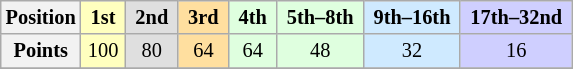<table class="wikitable" style="font-size: 85%; text-align:center">
<tr>
<th>Position</th>
<th style="background-color:#ffffbf"> 1st </th>
<th style="background-color:#dfdfdf"> 2nd </th>
<th style="background-color:#ffdf9f"> 3rd </th>
<th style="background-color:#dfffdf"> 4th </th>
<th style="background-color:#dfffdf"> 5th–8th </th>
<th style="background-color:#cfeaff"> 9th–16th </th>
<th style="background-color:#cfcfff"> 17th–32nd </th>
</tr>
<tr>
<th>Points</th>
<td style="background-color:#ffffbf">100</td>
<td style="background-color:#dfdfdf">80</td>
<td style="background-color:#ffdf9f">64</td>
<td style="background-color:#dfffdf">64</td>
<td style="background-color:#dfffdf">48</td>
<td style="background-color:#cfeaff">32</td>
<td style="background-color:#cfcfff">16</td>
</tr>
<tr>
</tr>
</table>
